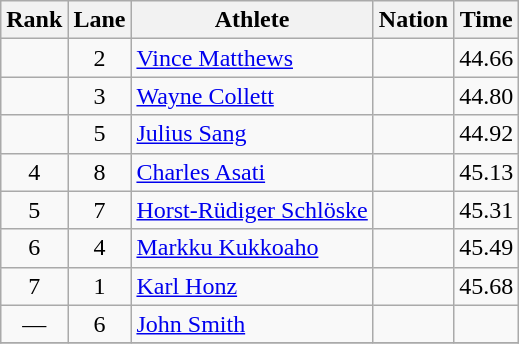<table class="wikitable sortable" style="text-align:center">
<tr>
<th>Rank</th>
<th>Lane</th>
<th>Athlete</th>
<th>Nation</th>
<th>Time</th>
</tr>
<tr>
<td></td>
<td>2</td>
<td align=left><a href='#'>Vince Matthews</a></td>
<td align=left></td>
<td>44.66</td>
</tr>
<tr>
<td></td>
<td>3</td>
<td align=left><a href='#'>Wayne Collett</a></td>
<td align=left></td>
<td>44.80</td>
</tr>
<tr>
<td></td>
<td>5</td>
<td align=left><a href='#'>Julius Sang</a></td>
<td align=left></td>
<td>44.92</td>
</tr>
<tr>
<td>4</td>
<td>8</td>
<td align=left><a href='#'>Charles Asati</a></td>
<td align=left></td>
<td>45.13</td>
</tr>
<tr>
<td>5</td>
<td>7</td>
<td align=left><a href='#'>Horst-Rüdiger Schlöske</a></td>
<td align=left></td>
<td>45.31</td>
</tr>
<tr>
<td>6</td>
<td>4</td>
<td align=left><a href='#'>Markku Kukkoaho</a></td>
<td align=left></td>
<td>45.49</td>
</tr>
<tr>
<td>7</td>
<td>1</td>
<td align=left><a href='#'>Karl Honz</a></td>
<td align=left></td>
<td>45.68</td>
</tr>
<tr>
<td data-sort-value=8>—</td>
<td>6</td>
<td align=left><a href='#'>John Smith</a></td>
<td align=left></td>
<td></td>
</tr>
<tr>
</tr>
</table>
